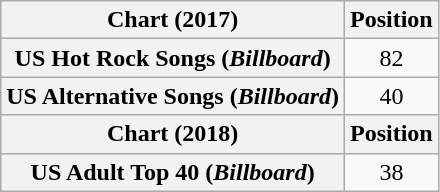<table class="wikitable plainrowheaders sortable">
<tr>
<th>Chart (2017)</th>
<th>Position</th>
</tr>
<tr>
<th scope="row">US Hot Rock Songs (<em>Billboard</em>)</th>
<td style="text-align:center;">82</td>
</tr>
<tr>
<th scope="row">US Alternative Songs (<em>Billboard</em>)</th>
<td style="text-align:center;">40</td>
</tr>
<tr>
<th>Chart (2018)</th>
<th>Position</th>
</tr>
<tr>
<th scope="row">US Adult Top 40 (<em>Billboard</em>)</th>
<td style="text-align:center;">38</td>
</tr>
</table>
